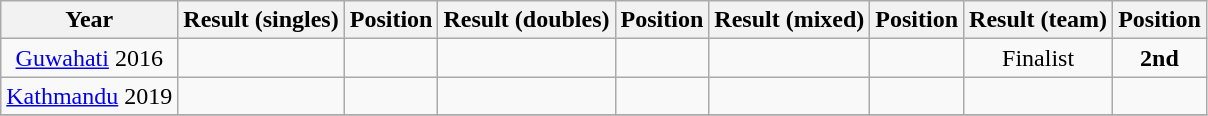<table class="wikitable" style="text-align: center;">
<tr>
<th>Year</th>
<th>Result (singles)</th>
<th>Position</th>
<th>Result (doubles)</th>
<th>Position</th>
<th>Result (mixed)</th>
<th>Position</th>
<th>Result (team)</th>
<th>Position</th>
</tr>
<tr>
<td> <a href='#'>Guwahati</a> 2016</td>
<td></td>
<td></td>
<td></td>
<td></td>
<td></td>
<td></td>
<td>Finalist</td>
<td><strong>2nd</strong></td>
</tr>
<tr>
<td> <a href='#'>Kathmandu</a> 2019</td>
<td></td>
<td></td>
<td></td>
<td></td>
<td></td>
<td></td>
<td></td>
<td></td>
</tr>
<tr>
</tr>
</table>
